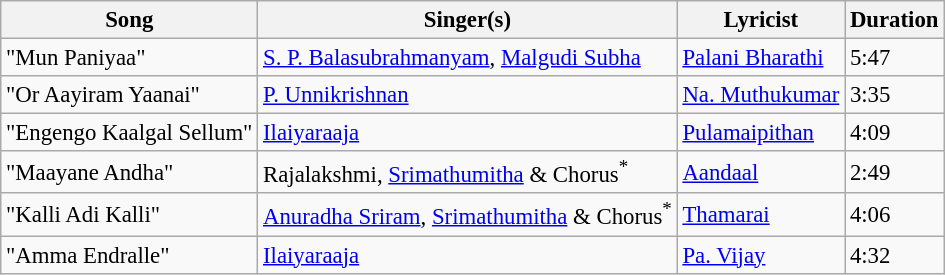<table class="wikitable" style="font-size:95%;">
<tr>
<th>Song</th>
<th>Singer(s)</th>
<th>Lyricist</th>
<th>Duration</th>
</tr>
<tr>
<td>"Mun Paniyaa"</td>
<td><a href='#'>S. P. Balasubrahmanyam</a>, <a href='#'>Malgudi Subha</a></td>
<td><a href='#'>Palani Bharathi</a></td>
<td>5:47</td>
</tr>
<tr>
<td>"Or Aayiram Yaanai"</td>
<td><a href='#'>P. Unnikrishnan</a></td>
<td><a href='#'>Na. Muthukumar</a></td>
<td>3:35</td>
</tr>
<tr>
<td>"Engengo Kaalgal Sellum"</td>
<td><a href='#'>Ilaiyaraaja</a></td>
<td><a href='#'>Pulamaipithan</a></td>
<td>4:09</td>
</tr>
<tr>
<td>"Maayane Andha"</td>
<td>Rajalakshmi, <a href='#'>Srimathumitha</a> & Chorus<sup>*</sup></td>
<td><a href='#'>Aandaal</a></td>
<td>2:49</td>
</tr>
<tr>
<td>"Kalli Adi Kalli"</td>
<td><a href='#'>Anuradha Sriram</a>, <a href='#'>Srimathumitha</a> & Chorus<sup>*</sup></td>
<td><a href='#'>Thamarai</a></td>
<td>4:06</td>
</tr>
<tr>
<td>"Amma Endralle"</td>
<td><a href='#'>Ilaiyaraaja</a></td>
<td><a href='#'>Pa. Vijay</a></td>
<td>4:32</td>
</tr>
</table>
